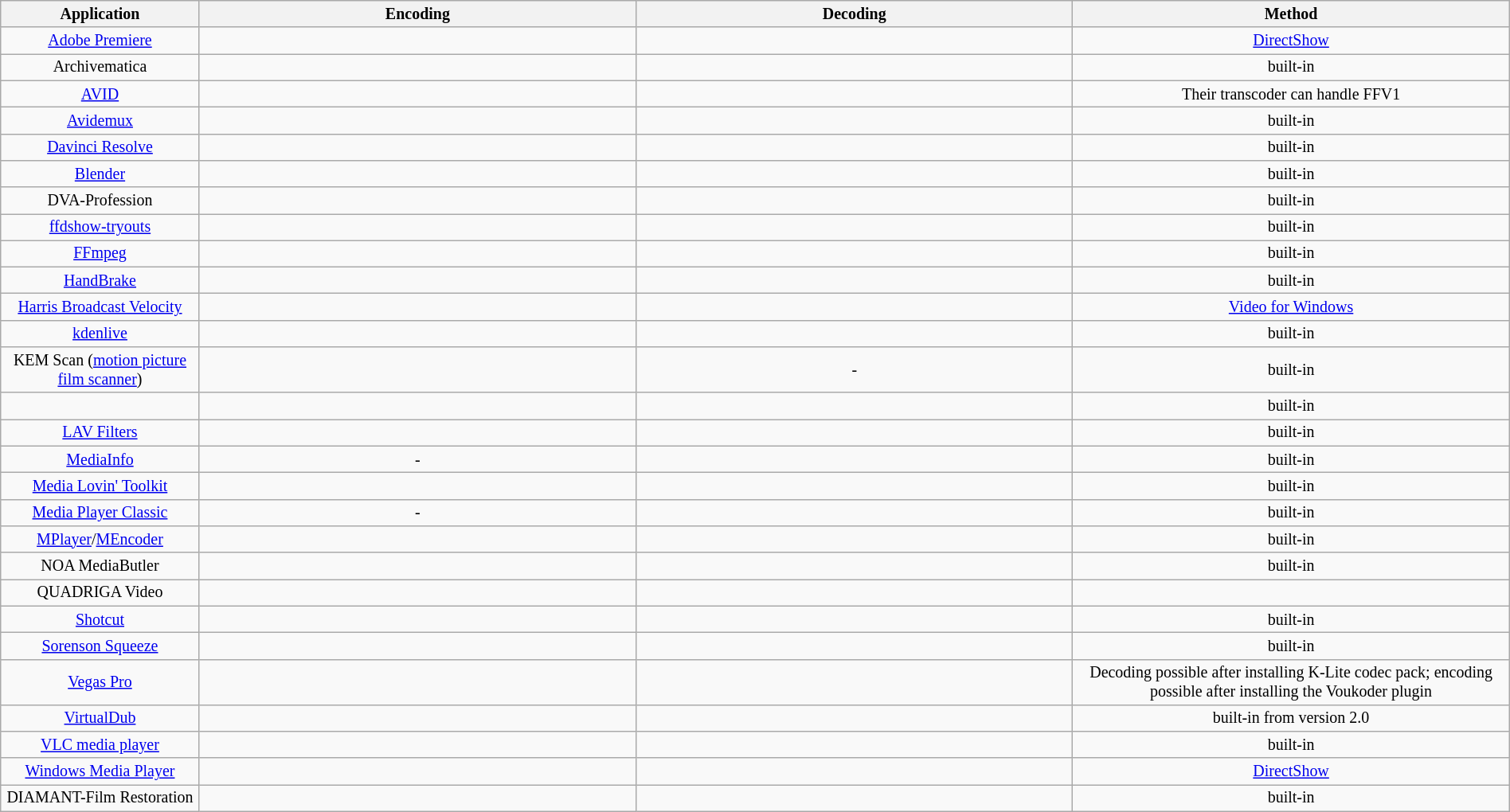<table class="wikitable sortable" style="font-size: smaller; text-align: center; width: 100%; table-layout: fixed;">
<tr>
<th style="width:12em">Application</th>
<th>Encoding</th>
<th>Decoding</th>
<th>Method</th>
</tr>
<tr>
<td><a href='#'>Adobe Premiere</a></td>
<td></td>
<td></td>
<td><a href='#'>DirectShow</a></td>
</tr>
<tr>
<td>Archivematica</td>
<td></td>
<td></td>
<td>built-in</td>
</tr>
<tr>
<td><a href='#'>AVID</a></td>
<td></td>
<td></td>
<td>Their transcoder can handle FFV1</td>
</tr>
<tr>
<td><a href='#'>Avidemux</a></td>
<td></td>
<td></td>
<td>built-in</td>
</tr>
<tr>
<td><a href='#'>Davinci Resolve</a></td>
<td></td>
<td></td>
<td>built-in</td>
</tr>
<tr>
<td><a href='#'>Blender</a></td>
<td></td>
<td></td>
<td>built-in</td>
</tr>
<tr>
<td>DVA-Profession</td>
<td></td>
<td></td>
<td>built-in</td>
</tr>
<tr>
<td><a href='#'>ffdshow-tryouts</a></td>
<td></td>
<td></td>
<td>built-in</td>
</tr>
<tr>
<td><a href='#'>FFmpeg</a></td>
<td></td>
<td></td>
<td>built-in</td>
</tr>
<tr>
<td><a href='#'>HandBrake</a></td>
<td></td>
<td></td>
<td>built-in</td>
</tr>
<tr>
<td><a href='#'>Harris Broadcast Velocity</a></td>
<td></td>
<td></td>
<td><a href='#'>Video for Windows</a></td>
</tr>
<tr>
<td><a href='#'>kdenlive</a></td>
<td></td>
<td></td>
<td>built-in</td>
</tr>
<tr>
<td>KEM Scan (<a href='#'>motion picture film scanner</a>)</td>
<td></td>
<td>-</td>
<td>built-in</td>
</tr>
<tr>
<td></td>
<td></td>
<td></td>
<td>built-in</td>
</tr>
<tr>
<td><a href='#'>LAV Filters</a></td>
<td></td>
<td></td>
<td>built-in</td>
</tr>
<tr>
<td><a href='#'>MediaInfo</a></td>
<td>-</td>
<td></td>
<td>built-in</td>
</tr>
<tr>
<td><a href='#'>Media Lovin' Toolkit</a></td>
<td></td>
<td></td>
<td>built-in</td>
</tr>
<tr>
<td><a href='#'>Media Player Classic</a></td>
<td>-</td>
<td></td>
<td>built-in</td>
</tr>
<tr>
<td><a href='#'>MPlayer</a>/<a href='#'>MEncoder</a></td>
<td></td>
<td></td>
<td>built-in</td>
</tr>
<tr>
<td>NOA MediaButler</td>
<td></td>
<td></td>
<td>built-in</td>
</tr>
<tr>
<td>QUADRIGA Video</td>
<td></td>
<td></td>
<td></td>
</tr>
<tr>
<td><a href='#'>Shotcut</a></td>
<td></td>
<td></td>
<td>built-in</td>
</tr>
<tr>
<td><a href='#'>Sorenson Squeeze</a></td>
<td></td>
<td></td>
<td>built-in</td>
</tr>
<tr>
<td><a href='#'>Vegas Pro</a></td>
<td></td>
<td></td>
<td>Decoding possible after installing K-Lite codec pack; encoding possible after installing the Voukoder plugin</td>
</tr>
<tr>
<td><a href='#'>VirtualDub</a></td>
<td></td>
<td></td>
<td>built-in from version 2.0</td>
</tr>
<tr>
<td><a href='#'>VLC media player</a></td>
<td></td>
<td></td>
<td>built-in</td>
</tr>
<tr>
<td><a href='#'>Windows Media Player</a></td>
<td></td>
<td></td>
<td><a href='#'>DirectShow</a></td>
</tr>
<tr>
<td>DIAMANT-Film Restoration</td>
<td></td>
<td></td>
<td>built-in</td>
</tr>
</table>
